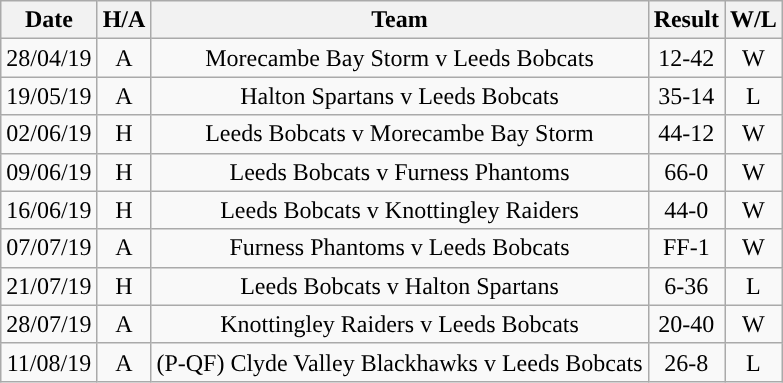<table class="wikitable" style="text-align: center;">
<tr>
<th>Date</th>
<th>H/A</th>
<th>Team</th>
<th>Result</th>
<th>W/L</th>
</tr>
<tr>
<td>28/04/19</td>
<td>A</td>
<td>Morecambe Bay Storm v Leeds Bobcats</td>
<td>12-42</td>
<td>W</td>
</tr>
<tr>
<td>19/05/19</td>
<td>A</td>
<td>Halton Spartans v Leeds Bobcats</td>
<td>35-14</td>
<td>L</td>
</tr>
<tr>
<td>02/06/19</td>
<td>H</td>
<td>Leeds Bobcats v Morecambe Bay Storm</td>
<td>44-12</td>
<td>W</td>
</tr>
<tr>
<td>09/06/19</td>
<td>H</td>
<td>Leeds Bobcats v Furness Phantoms</td>
<td>66-0</td>
<td>W</td>
</tr>
<tr>
<td>16/06/19</td>
<td>H</td>
<td>Leeds Bobcats v Knottingley Raiders</td>
<td>44-0</td>
<td>W</td>
</tr>
<tr>
<td>07/07/19</td>
<td>A</td>
<td>Furness Phantoms v Leeds Bobcats</td>
<td>FF-1</td>
<td>W</td>
</tr>
<tr>
<td>21/07/19</td>
<td>H</td>
<td>Leeds Bobcats v Halton Spartans</td>
<td>6-36</td>
<td>L</td>
</tr>
<tr>
<td>28/07/19</td>
<td>A</td>
<td>Knottingley Raiders v Leeds Bobcats</td>
<td>20-40</td>
<td>W</td>
</tr>
<tr>
<td>11/08/19</td>
<td>A</td>
<td>(P-QF) Clyde Valley Blackhawks v Leeds Bobcats</td>
<td>26-8</td>
<td>L</td>
</tr>
</table>
